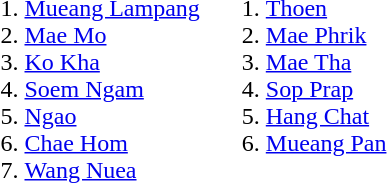<table>
<tr -- valign=top>
<td><br><ol><li><a href='#'>Mueang Lampang</a></li><li><a href='#'>Mae Mo</a></li><li><a href='#'>Ko Kha</a></li><li><a href='#'>Soem Ngam</a></li><li><a href='#'>Ngao</a></li><li><a href='#'>Chae Hom</a></li><li><a href='#'>Wang Nuea</a></li></ol></td>
<td><br><ol>
<li><a href='#'>Thoen</a></li>
<li><a href='#'>Mae Phrik</a></li>
<li><a href='#'>Mae Tha</a></li>
<li><a href='#'>Sop Prap</a></li>
<li><a href='#'>Hang Chat</a></li>
<li><a href='#'>Mueang Pan</a></li>
</ol></td>
</tr>
</table>
